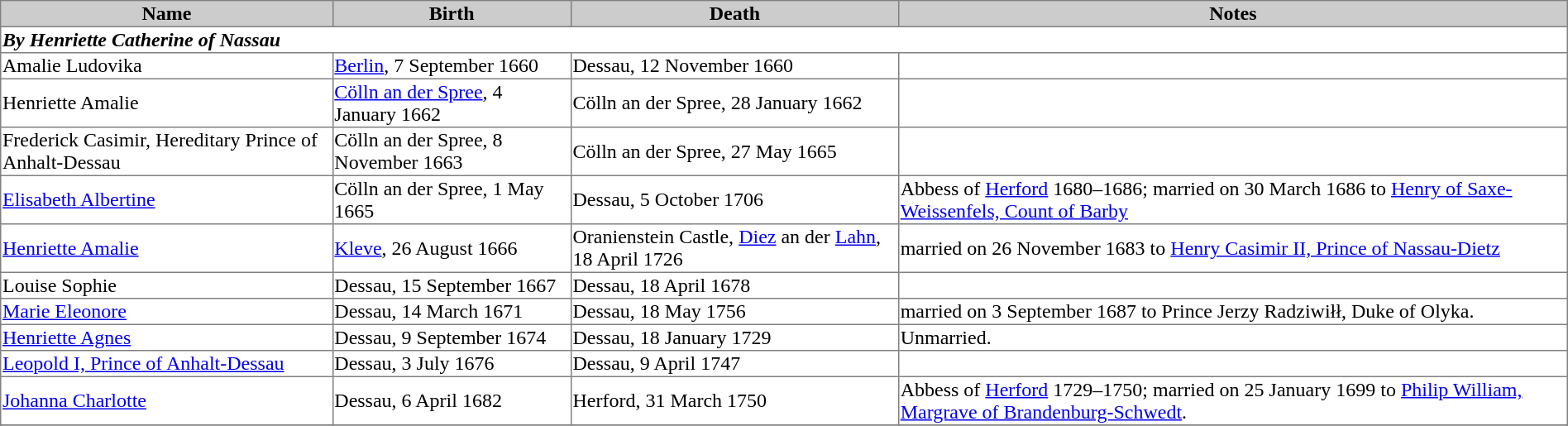<table border="1" style="border-collapse: collapse;">
<tr bgcolor="#cccccc">
<th>Name</th>
<th>Birth</th>
<th>Death</th>
<th>Notes</th>
</tr>
<tr>
<td colspan=4><strong><em>By Henriette Catherine of Nassau</em></strong></td>
</tr>
<tr>
<td>Amalie Ludovika</td>
<td><a href='#'>Berlin</a>, 7 September 1660</td>
<td>Dessau, 12 November 1660</td>
<td></td>
</tr>
<tr>
<td>Henriette Amalie</td>
<td><a href='#'>Cölln an der Spree</a>, 4 January 1662</td>
<td>Cölln an der Spree, 28 January 1662</td>
<td></td>
</tr>
<tr>
<td>Frederick Casimir, Hereditary Prince of Anhalt-Dessau</td>
<td>Cölln an der Spree, 8 November 1663</td>
<td>Cölln an der Spree, 27 May 1665</td>
<td></td>
</tr>
<tr>
<td><a href='#'>Elisabeth Albertine</a></td>
<td>Cölln an der Spree, 1 May 1665</td>
<td>Dessau, 5 October 1706</td>
<td>Abbess of <a href='#'>Herford</a> 1680–1686; married on 30 March 1686 to <a href='#'>Henry of Saxe-Weissenfels, Count of Barby</a></td>
</tr>
<tr>
<td><a href='#'>Henriette Amalie</a></td>
<td><a href='#'>Kleve</a>, 26 August 1666</td>
<td>Oranienstein Castle, <a href='#'>Diez</a> an der <a href='#'>Lahn</a>, 18 April 1726</td>
<td>married on 26 November 1683 to <a href='#'>Henry Casimir II, Prince of Nassau-Dietz</a></td>
</tr>
<tr>
<td>Louise Sophie</td>
<td>Dessau, 15 September 1667</td>
<td>Dessau, 18 April 1678</td>
<td></td>
</tr>
<tr>
<td><a href='#'>Marie Eleonore</a></td>
<td>Dessau, 14 March 1671</td>
<td>Dessau, 18 May 1756</td>
<td>married on 3 September 1687 to Prince Jerzy Radziwiłł, Duke of Olyka.</td>
</tr>
<tr>
<td><a href='#'>Henriette Agnes</a></td>
<td>Dessau, 9 September 1674</td>
<td>Dessau, 18 January 1729</td>
<td>Unmarried.</td>
</tr>
<tr>
<td><a href='#'>Leopold I, Prince of Anhalt-Dessau</a></td>
<td>Dessau, 3 July 1676</td>
<td>Dessau, 9 April 1747</td>
<td></td>
</tr>
<tr>
<td><a href='#'>Johanna Charlotte</a></td>
<td>Dessau, 6 April 1682</td>
<td>Herford, 31 March 1750</td>
<td>Abbess of <a href='#'>Herford</a> 1729–1750; married on 25 January 1699 to <a href='#'>Philip William, Margrave of Brandenburg-Schwedt</a>.</td>
</tr>
<tr>
</tr>
</table>
